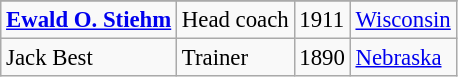<table class="wikitable" style="font-size: 95%">
<tr>
</tr>
<tr>
<td><strong><a href='#'>Ewald O. Stiehm</a></strong></td>
<td>Head coach</td>
<td>1911</td>
<td><a href='#'>Wisconsin</a></td>
</tr>
<tr>
<td>Jack Best</td>
<td>Trainer</td>
<td>1890</td>
<td><a href='#'>Nebraska</a></td>
</tr>
</table>
